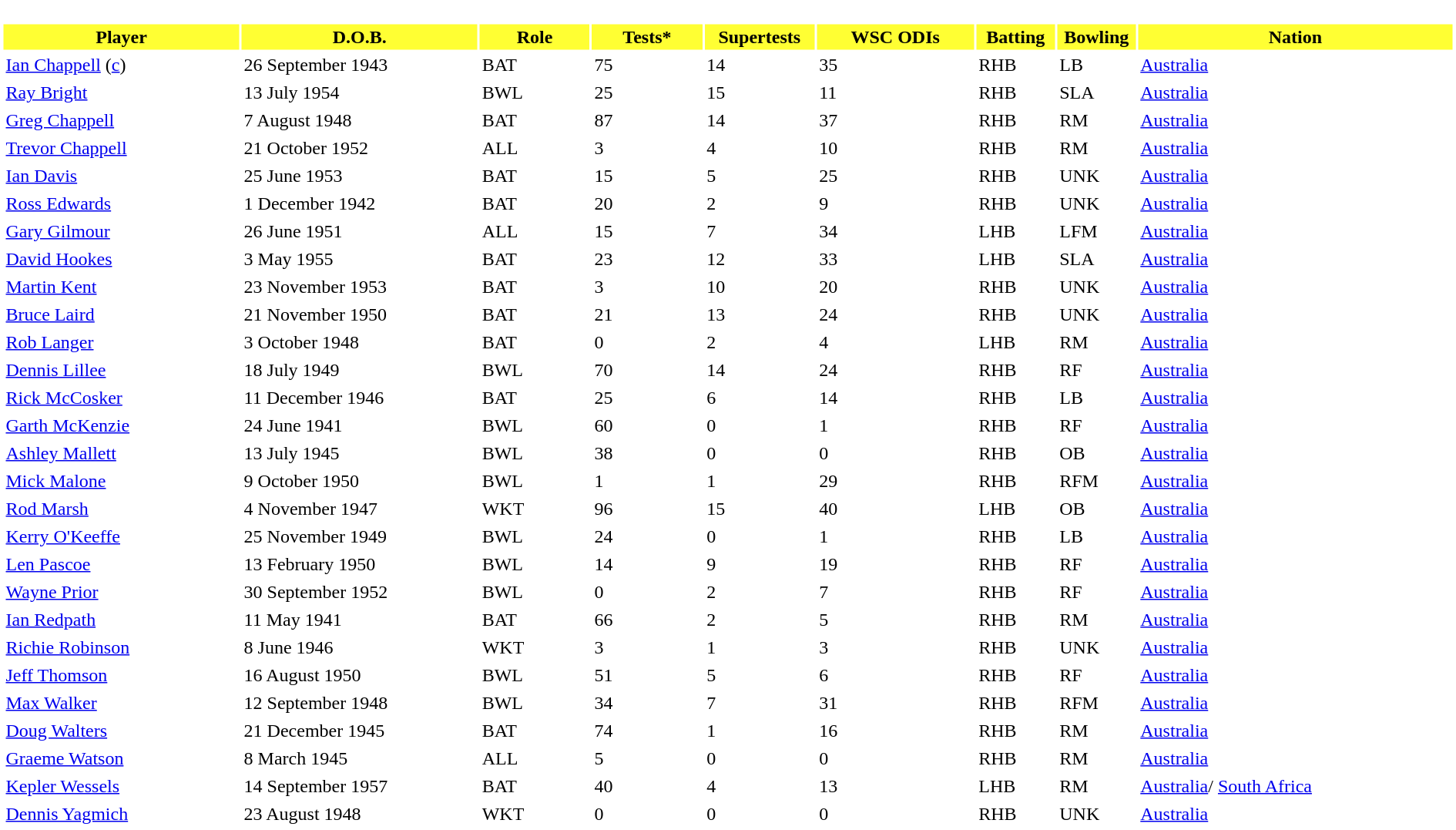<table border="0" width="100%">
<tr>
<td bgcolor="#FFFFFF" valign="top" width="90%"><br><table border="0" cellspacing="2" cellpadding="2" width="100%">
<tr bgcolor=FFFF33>
<th width=15%>Player</th>
<th width=15%>D.O.B.</th>
<th width=07%>Role</th>
<th width=07%>Tests*</th>
<th width=07%>Supertests</th>
<th width=10%>WSC ODIs</th>
<th width=05%>Batting</th>
<th width=05%>Bowling</th>
<th width=20%>Nation</th>
</tr>
<tr>
<td><a href='#'>Ian Chappell</a> (<a href='#'>c</a>)</td>
<td>26 September 1943</td>
<td>BAT</td>
<td>75</td>
<td>14</td>
<td>35</td>
<td>RHB</td>
<td>LB</td>
<td> <a href='#'>Australia</a></td>
</tr>
<tr>
<td><a href='#'>Ray Bright</a></td>
<td>13 July 1954</td>
<td>BWL</td>
<td>25</td>
<td>15</td>
<td>11</td>
<td>RHB</td>
<td>SLA</td>
<td> <a href='#'>Australia</a></td>
</tr>
<tr>
<td><a href='#'>Greg Chappell</a></td>
<td>7 August 1948</td>
<td>BAT</td>
<td>87</td>
<td>14</td>
<td>37</td>
<td>RHB</td>
<td>RM</td>
<td> <a href='#'>Australia</a></td>
</tr>
<tr>
<td><a href='#'>Trevor Chappell</a></td>
<td>21 October 1952</td>
<td>ALL</td>
<td>3</td>
<td>4</td>
<td>10</td>
<td>RHB</td>
<td>RM</td>
<td> <a href='#'>Australia</a></td>
</tr>
<tr>
<td><a href='#'>Ian Davis</a></td>
<td>25 June 1953</td>
<td>BAT</td>
<td>15</td>
<td>5</td>
<td>25</td>
<td>RHB</td>
<td>UNK</td>
<td> <a href='#'>Australia</a></td>
</tr>
<tr>
<td><a href='#'>Ross Edwards</a></td>
<td>1 December 1942</td>
<td>BAT</td>
<td>20</td>
<td>2</td>
<td>9</td>
<td>RHB</td>
<td>UNK</td>
<td> <a href='#'>Australia</a></td>
</tr>
<tr>
<td><a href='#'>Gary Gilmour</a></td>
<td>26 June 1951</td>
<td>ALL</td>
<td>15</td>
<td>7</td>
<td>34</td>
<td>LHB</td>
<td>LFM</td>
<td> <a href='#'>Australia</a></td>
</tr>
<tr>
<td><a href='#'>David Hookes</a></td>
<td>3 May 1955</td>
<td>BAT</td>
<td>23</td>
<td>12</td>
<td>33</td>
<td>LHB</td>
<td>SLA</td>
<td> <a href='#'>Australia</a></td>
</tr>
<tr>
<td><a href='#'>Martin Kent</a></td>
<td>23 November 1953</td>
<td>BAT</td>
<td>3</td>
<td>10</td>
<td>20</td>
<td>RHB</td>
<td>UNK</td>
<td> <a href='#'>Australia</a></td>
</tr>
<tr>
<td><a href='#'>Bruce Laird</a></td>
<td>21 November 1950</td>
<td>BAT</td>
<td>21</td>
<td>13</td>
<td>24</td>
<td>RHB</td>
<td>UNK</td>
<td> <a href='#'>Australia</a></td>
</tr>
<tr>
<td><a href='#'>Rob Langer</a></td>
<td>3 October 1948</td>
<td>BAT</td>
<td>0</td>
<td>2</td>
<td>4</td>
<td>LHB</td>
<td>RM</td>
<td> <a href='#'>Australia</a></td>
</tr>
<tr>
<td><a href='#'>Dennis Lillee</a></td>
<td>18 July 1949</td>
<td>BWL</td>
<td>70</td>
<td>14</td>
<td>24</td>
<td>RHB</td>
<td>RF</td>
<td> <a href='#'>Australia</a></td>
</tr>
<tr>
<td><a href='#'>Rick McCosker</a></td>
<td>11 December 1946</td>
<td>BAT</td>
<td>25</td>
<td>6</td>
<td>14</td>
<td>RHB</td>
<td>LB</td>
<td> <a href='#'>Australia</a></td>
</tr>
<tr>
<td><a href='#'>Garth McKenzie</a></td>
<td>24 June 1941</td>
<td>BWL</td>
<td>60</td>
<td>0</td>
<td>1</td>
<td>RHB</td>
<td>RF</td>
<td> <a href='#'>Australia</a></td>
</tr>
<tr>
<td><a href='#'>Ashley Mallett</a></td>
<td>13 July 1945</td>
<td>BWL</td>
<td>38</td>
<td>0</td>
<td>0</td>
<td>RHB</td>
<td>OB</td>
<td> <a href='#'>Australia</a></td>
</tr>
<tr>
<td><a href='#'>Mick Malone</a></td>
<td>9 October 1950</td>
<td>BWL</td>
<td>1</td>
<td>1</td>
<td>29</td>
<td>RHB</td>
<td>RFM</td>
<td> <a href='#'>Australia</a></td>
</tr>
<tr>
<td><a href='#'>Rod Marsh</a></td>
<td>4 November 1947</td>
<td>WKT</td>
<td>96</td>
<td>15</td>
<td>40</td>
<td>LHB</td>
<td>OB</td>
<td> <a href='#'>Australia</a></td>
</tr>
<tr>
<td><a href='#'>Kerry O'Keeffe</a></td>
<td>25 November 1949</td>
<td>BWL</td>
<td>24</td>
<td>0</td>
<td>1</td>
<td>RHB</td>
<td>LB</td>
<td> <a href='#'>Australia</a></td>
</tr>
<tr>
<td><a href='#'>Len Pascoe</a></td>
<td>13 February 1950</td>
<td>BWL</td>
<td>14</td>
<td>9</td>
<td>19</td>
<td>RHB</td>
<td>RF</td>
<td> <a href='#'>Australia</a></td>
</tr>
<tr>
<td><a href='#'>Wayne Prior</a></td>
<td>30 September 1952</td>
<td>BWL</td>
<td>0</td>
<td>2</td>
<td>7</td>
<td>RHB</td>
<td>RF</td>
<td> <a href='#'>Australia</a></td>
</tr>
<tr>
<td><a href='#'>Ian Redpath</a></td>
<td>11 May 1941</td>
<td>BAT</td>
<td>66</td>
<td>2</td>
<td>5</td>
<td>RHB</td>
<td>RM</td>
<td> <a href='#'>Australia</a></td>
</tr>
<tr>
<td><a href='#'>Richie Robinson</a></td>
<td>8 June 1946</td>
<td>WKT</td>
<td>3</td>
<td>1</td>
<td>3</td>
<td>RHB</td>
<td>UNK</td>
<td> <a href='#'>Australia</a></td>
</tr>
<tr>
<td><a href='#'>Jeff Thomson</a></td>
<td>16 August 1950</td>
<td>BWL</td>
<td>51</td>
<td>5</td>
<td>6</td>
<td>RHB</td>
<td>RF</td>
<td> <a href='#'>Australia</a></td>
</tr>
<tr>
<td><a href='#'>Max Walker</a></td>
<td>12 September 1948</td>
<td>BWL</td>
<td>34</td>
<td>7</td>
<td>31</td>
<td>RHB</td>
<td>RFM</td>
<td> <a href='#'>Australia</a></td>
</tr>
<tr>
<td><a href='#'>Doug Walters</a></td>
<td>21 December 1945</td>
<td>BAT</td>
<td>74</td>
<td>1</td>
<td>16</td>
<td>RHB</td>
<td>RM</td>
<td> <a href='#'>Australia</a></td>
</tr>
<tr>
<td><a href='#'>Graeme Watson</a></td>
<td>8 March 1945</td>
<td>ALL</td>
<td>5</td>
<td>0</td>
<td>0</td>
<td>RHB</td>
<td>RM</td>
<td> <a href='#'>Australia</a></td>
</tr>
<tr>
<td><a href='#'>Kepler Wessels</a></td>
<td>14 September 1957</td>
<td>BAT</td>
<td>40</td>
<td>4</td>
<td>13</td>
<td>LHB</td>
<td>RM</td>
<td> <a href='#'>Australia</a>/ <a href='#'>South Africa</a></td>
</tr>
<tr>
<td><a href='#'>Dennis Yagmich</a></td>
<td>23 August 1948</td>
<td>WKT</td>
<td>0</td>
<td>0</td>
<td>0</td>
<td>RHB</td>
<td>UNK</td>
<td> <a href='#'>Australia</a></td>
</tr>
</table>
</td>
</tr>
</table>
